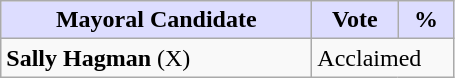<table class="wikitable">
<tr>
<th style="background:#ddf; width:200px;">Mayoral Candidate</th>
<th style="background:#ddf; width:50px;">Vote</th>
<th style="background:#ddf; width:30px;">%</th>
</tr>
<tr>
<td><strong>Sally Hagman</strong> (X)</td>
<td colspan="2">Acclaimed</td>
</tr>
</table>
